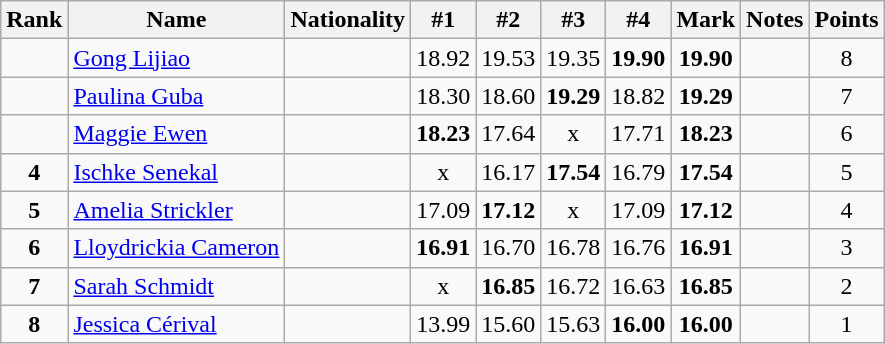<table class="wikitable sortable" style="text-align:center">
<tr>
<th>Rank</th>
<th>Name</th>
<th>Nationality</th>
<th>#1</th>
<th>#2</th>
<th>#3</th>
<th>#4</th>
<th>Mark</th>
<th>Notes</th>
<th>Points</th>
</tr>
<tr>
<td></td>
<td align=left><a href='#'>Gong Lijiao</a></td>
<td align=left></td>
<td>18.92</td>
<td>19.53</td>
<td>19.35</td>
<td><strong>19.90</strong></td>
<td><strong>19.90</strong></td>
<td></td>
<td>8</td>
</tr>
<tr>
<td></td>
<td align=left><a href='#'>Paulina Guba</a></td>
<td align=left></td>
<td>18.30</td>
<td>18.60</td>
<td><strong>19.29</strong></td>
<td>18.82</td>
<td><strong>19.29</strong></td>
<td></td>
<td>7</td>
</tr>
<tr>
<td></td>
<td align=left><a href='#'>Maggie Ewen</a></td>
<td align=left></td>
<td><strong>18.23</strong></td>
<td>17.64</td>
<td>x</td>
<td>17.71</td>
<td><strong>18.23</strong></td>
<td></td>
<td>6</td>
</tr>
<tr>
<td><strong>4</strong></td>
<td align=left><a href='#'>Ischke Senekal</a></td>
<td align=left></td>
<td>x</td>
<td>16.17</td>
<td><strong>17.54</strong></td>
<td>16.79</td>
<td><strong>17.54</strong></td>
<td></td>
<td>5</td>
</tr>
<tr>
<td><strong>5</strong></td>
<td align=left><a href='#'>Amelia Strickler</a></td>
<td align=left></td>
<td>17.09</td>
<td><strong>17.12</strong></td>
<td>x</td>
<td>17.09</td>
<td><strong>17.12</strong></td>
<td></td>
<td>4</td>
</tr>
<tr>
<td><strong>6</strong></td>
<td align=left><a href='#'>Lloydrickia Cameron</a></td>
<td align=left></td>
<td><strong>16.91</strong></td>
<td>16.70</td>
<td>16.78</td>
<td>16.76</td>
<td><strong>16.91</strong></td>
<td></td>
<td>3</td>
</tr>
<tr>
<td><strong>7</strong></td>
<td align=left><a href='#'>Sarah Schmidt</a></td>
<td align=left></td>
<td>x</td>
<td><strong>16.85</strong></td>
<td>16.72</td>
<td>16.63</td>
<td><strong>16.85</strong></td>
<td></td>
<td>2</td>
</tr>
<tr>
<td><strong>8</strong></td>
<td align=left><a href='#'>Jessica Cérival</a></td>
<td align=left></td>
<td>13.99</td>
<td>15.60</td>
<td>15.63</td>
<td><strong>16.00</strong></td>
<td><strong>16.00</strong></td>
<td></td>
<td>1</td>
</tr>
</table>
